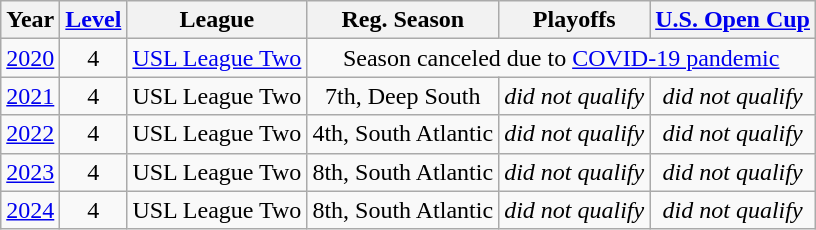<table class="wikitable" style="text-align: center;">
<tr>
<th>Year</th>
<th><a href='#'>Level</a></th>
<th>League</th>
<th>Reg. Season</th>
<th>Playoffs</th>
<th><a href='#'>U.S. Open Cup</a></th>
</tr>
<tr>
<td><a href='#'>2020</a></td>
<td>4</td>
<td><a href='#'>USL League Two</a></td>
<td colspan=3>Season canceled due to <a href='#'>COVID-19 pandemic</a></td>
</tr>
<tr>
<td><a href='#'>2021</a></td>
<td>4</td>
<td>USL League Two</td>
<td>7th, Deep South</td>
<td><em>did not qualify</em></td>
<td><em>did not qualify</em></td>
</tr>
<tr>
<td><a href='#'>2022</a></td>
<td>4</td>
<td>USL League Two</td>
<td>4th, South Atlantic</td>
<td><em>did not qualify</em></td>
<td><em>did not qualify</em></td>
</tr>
<tr>
<td><a href='#'>2023</a></td>
<td>4</td>
<td>USL League Two</td>
<td>8th, South Atlantic</td>
<td><em>did not qualify</em></td>
<td><em>did not qualify</em></td>
</tr>
<tr>
<td><a href='#'>2024</a></td>
<td>4</td>
<td>USL League Two</td>
<td>8th, South Atlantic</td>
<td><em>did not qualify</em></td>
<td><em>did not qualify</em></td>
</tr>
</table>
